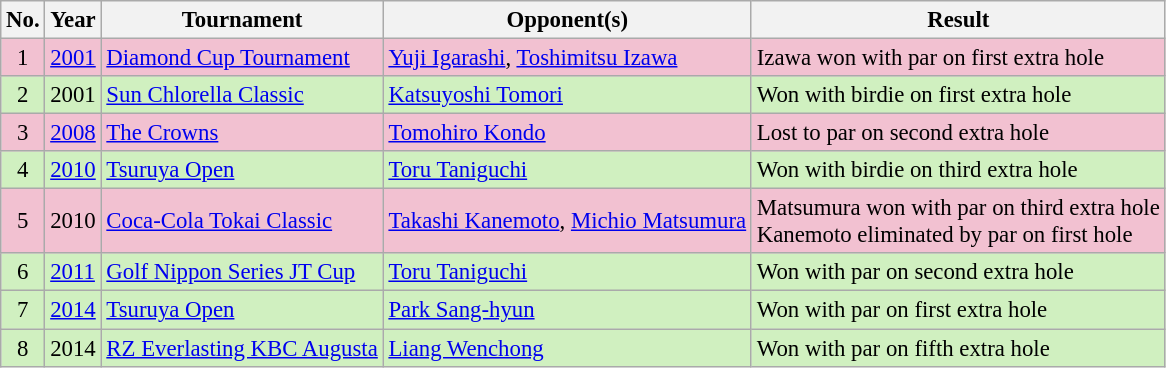<table class="wikitable" style="font-size:95%;">
<tr>
<th>No.</th>
<th>Year</th>
<th>Tournament</th>
<th>Opponent(s)</th>
<th>Result</th>
</tr>
<tr style="background:#F2C1D1;">
<td align=center>1</td>
<td><a href='#'>2001</a></td>
<td><a href='#'>Diamond Cup Tournament</a></td>
<td> <a href='#'>Yuji Igarashi</a>,  <a href='#'>Toshimitsu Izawa</a></td>
<td>Izawa won with par on first extra hole</td>
</tr>
<tr style="background:#D0F0C0;">
<td align=center>2</td>
<td>2001</td>
<td><a href='#'>Sun Chlorella Classic</a></td>
<td> <a href='#'>Katsuyoshi Tomori</a></td>
<td>Won with birdie on first extra hole</td>
</tr>
<tr style="background:#F2C1D1;">
<td align=center>3</td>
<td><a href='#'>2008</a></td>
<td><a href='#'>The Crowns</a></td>
<td> <a href='#'>Tomohiro Kondo</a></td>
<td>Lost to par on second extra hole</td>
</tr>
<tr style="background:#D0F0C0;">
<td align=center>4</td>
<td><a href='#'>2010</a></td>
<td><a href='#'>Tsuruya Open</a></td>
<td> <a href='#'>Toru Taniguchi</a></td>
<td>Won with birdie on third extra hole</td>
</tr>
<tr style="background:#F2C1D1;">
<td align=center>5</td>
<td>2010</td>
<td><a href='#'>Coca-Cola Tokai Classic</a></td>
<td> <a href='#'>Takashi Kanemoto</a>,  <a href='#'>Michio Matsumura</a></td>
<td>Matsumura won with par on third extra hole<br>Kanemoto eliminated by par on first hole</td>
</tr>
<tr style="background:#D0F0C0;">
<td align=center>6</td>
<td><a href='#'>2011</a></td>
<td><a href='#'>Golf Nippon Series JT Cup</a></td>
<td> <a href='#'>Toru Taniguchi</a></td>
<td>Won with par on second extra hole</td>
</tr>
<tr style="background:#D0F0C0;">
<td align=center>7</td>
<td><a href='#'>2014</a></td>
<td><a href='#'>Tsuruya Open</a></td>
<td> <a href='#'>Park Sang-hyun</a></td>
<td>Won with par on first extra hole</td>
</tr>
<tr style="background:#D0F0C0;">
<td align=center>8</td>
<td>2014</td>
<td><a href='#'>RZ Everlasting KBC Augusta</a></td>
<td> <a href='#'>Liang Wenchong</a></td>
<td>Won with par on fifth extra hole</td>
</tr>
</table>
